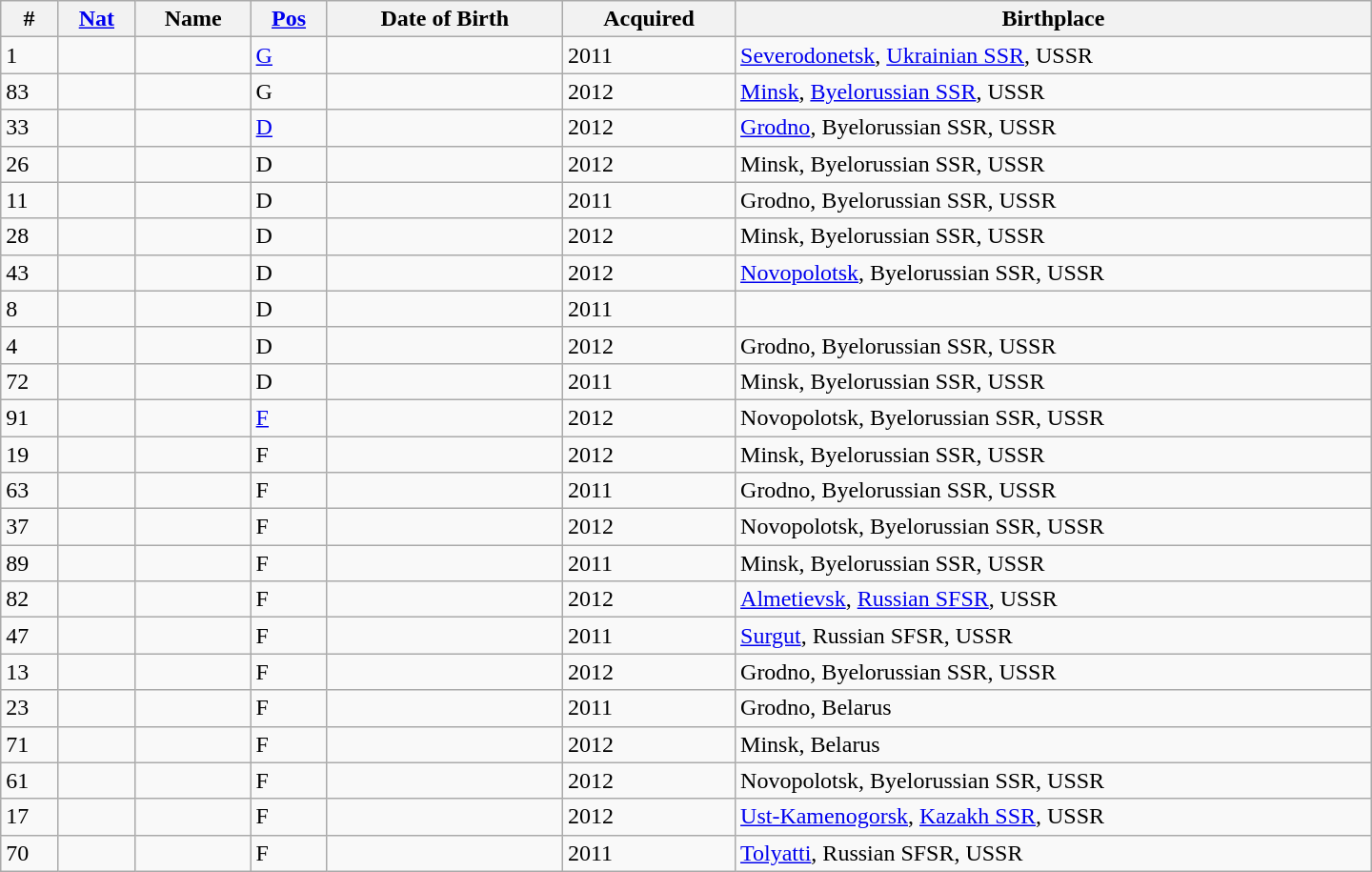<table class="wikitable sortable" style=width:60em style="text-align:center">
<tr>
<th>#</th>
<th><a href='#'>Nat</a></th>
<th>Name</th>
<th><a href='#'>Pos</a></th>
<th>Date of Birth</th>
<th>Acquired</th>
<th>Birthplace</th>
</tr>
<tr>
<td>1</td>
<td></td>
<td align="left"></td>
<td><a href='#'>G</a></td>
<td></td>
<td>2011</td>
<td align="left"><a href='#'>Severodonetsk</a>, <a href='#'>Ukrainian SSR</a>, USSR</td>
</tr>
<tr>
<td>83</td>
<td></td>
<td align="left"></td>
<td>G</td>
<td></td>
<td>2012</td>
<td align="left"><a href='#'>Minsk</a>, <a href='#'>Byelorussian SSR</a>, USSR</td>
</tr>
<tr>
<td>33</td>
<td></td>
<td align="left"></td>
<td><a href='#'>D</a></td>
<td></td>
<td>2012</td>
<td align="left"><a href='#'>Grodno</a>, Byelorussian SSR, USSR</td>
</tr>
<tr>
<td>26</td>
<td></td>
<td align="left"></td>
<td>D</td>
<td></td>
<td>2012</td>
<td align="left">Minsk, Byelorussian SSR, USSR</td>
</tr>
<tr>
<td>11</td>
<td></td>
<td align="left"></td>
<td>D</td>
<td></td>
<td>2011</td>
<td align="left">Grodno, Byelorussian SSR, USSR</td>
</tr>
<tr>
<td>28</td>
<td></td>
<td align="left"></td>
<td>D</td>
<td></td>
<td>2012</td>
<td align="left">Minsk, Byelorussian SSR, USSR</td>
</tr>
<tr>
<td>43</td>
<td></td>
<td align="left"></td>
<td>D</td>
<td></td>
<td>2012</td>
<td align="left"><a href='#'>Novopolotsk</a>, Byelorussian SSR, USSR</td>
</tr>
<tr>
<td>8</td>
<td></td>
<td align="left"></td>
<td>D</td>
<td></td>
<td>2011</td>
<td align="left"></td>
</tr>
<tr>
<td>4</td>
<td></td>
<td align="left"></td>
<td>D</td>
<td></td>
<td>2012</td>
<td align="left">Grodno, Byelorussian SSR, USSR</td>
</tr>
<tr>
<td>72</td>
<td></td>
<td align="left"></td>
<td>D</td>
<td></td>
<td>2011</td>
<td align="left">Minsk, Byelorussian SSR, USSR</td>
</tr>
<tr>
<td>91</td>
<td></td>
<td align="left"></td>
<td><a href='#'>F</a></td>
<td></td>
<td>2012</td>
<td align="left">Novopolotsk, Byelorussian SSR, USSR</td>
</tr>
<tr>
<td>19</td>
<td></td>
<td align="left"></td>
<td>F</td>
<td></td>
<td>2012</td>
<td align="left">Minsk, Byelorussian SSR, USSR</td>
</tr>
<tr>
<td>63</td>
<td></td>
<td align="left"></td>
<td>F</td>
<td></td>
<td>2011</td>
<td align="left">Grodno, Byelorussian SSR, USSR</td>
</tr>
<tr>
<td>37</td>
<td></td>
<td align="left"></td>
<td>F</td>
<td></td>
<td>2012</td>
<td align="left">Novopolotsk, Byelorussian SSR, USSR</td>
</tr>
<tr>
<td>89</td>
<td></td>
<td align="left"></td>
<td>F</td>
<td></td>
<td>2011</td>
<td align="left">Minsk, Byelorussian SSR, USSR</td>
</tr>
<tr>
<td>82</td>
<td></td>
<td align="left"></td>
<td>F</td>
<td></td>
<td>2012</td>
<td align="left"><a href='#'>Almetievsk</a>, <a href='#'>Russian SFSR</a>, USSR</td>
</tr>
<tr>
<td>47</td>
<td></td>
<td align="left"></td>
<td>F</td>
<td></td>
<td>2011</td>
<td align="left"><a href='#'>Surgut</a>, Russian SFSR, USSR</td>
</tr>
<tr>
<td>13</td>
<td></td>
<td align="left"></td>
<td>F</td>
<td></td>
<td>2012</td>
<td align="left">Grodno, Byelorussian SSR, USSR</td>
</tr>
<tr>
<td>23</td>
<td></td>
<td align="left"></td>
<td>F</td>
<td></td>
<td>2011</td>
<td align="left">Grodno, Belarus</td>
</tr>
<tr>
<td>71</td>
<td></td>
<td align="left"></td>
<td>F</td>
<td></td>
<td>2012</td>
<td align="left">Minsk, Belarus</td>
</tr>
<tr>
<td>61</td>
<td></td>
<td align="left"></td>
<td>F</td>
<td></td>
<td>2012</td>
<td align="left">Novopolotsk, Byelorussian SSR, USSR</td>
</tr>
<tr>
<td>17</td>
<td></td>
<td align="left"></td>
<td>F</td>
<td></td>
<td>2012</td>
<td align="left"><a href='#'>Ust-Kamenogorsk</a>, <a href='#'>Kazakh SSR</a>, USSR</td>
</tr>
<tr>
<td>70</td>
<td></td>
<td align="left"></td>
<td>F</td>
<td></td>
<td>2011</td>
<td align="left"><a href='#'>Tolyatti</a>, Russian SFSR, USSR</td>
</tr>
</table>
